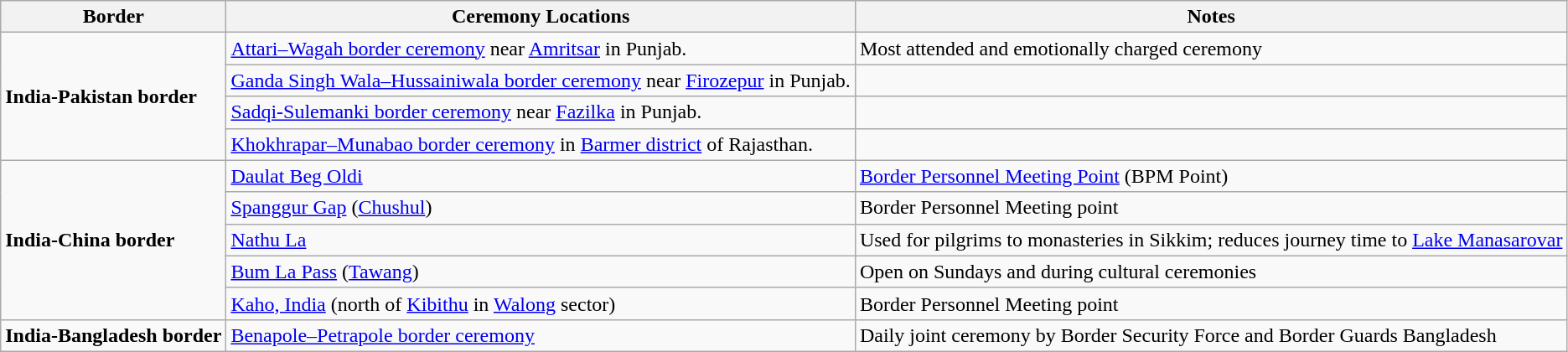<table class="wikitable">
<tr>
<th>Border</th>
<th>Ceremony Locations</th>
<th>Notes</th>
</tr>
<tr>
<td rowspan="4"><strong>India-Pakistan border</strong></td>
<td><a href='#'>Attari–Wagah border ceremony</a> near <a href='#'>Amritsar</a> in Punjab.</td>
<td>Most attended and emotionally charged ceremony</td>
</tr>
<tr>
<td><a href='#'>Ganda Singh Wala–Hussainiwala border ceremony</a> near <a href='#'>Firozepur</a> in Punjab.</td>
<td></td>
</tr>
<tr>
<td><a href='#'>Sadqi-Sulemanki border ceremony</a> near <a href='#'>Fazilka</a> in Punjab.</td>
<td></td>
</tr>
<tr>
<td><a href='#'>Khokhrapar–Munabao border ceremony</a> in <a href='#'>Barmer district</a> of Rajasthan.</td>
<td></td>
</tr>
<tr>
<td rowspan="5"><strong>India-China border</strong></td>
<td><a href='#'>Daulat Beg Oldi</a></td>
<td><a href='#'>Border Personnel Meeting Point</a> (BPM Point)</td>
</tr>
<tr>
<td><a href='#'>Spanggur Gap</a> (<a href='#'>Chushul</a>)</td>
<td>Border Personnel Meeting point</td>
</tr>
<tr>
<td><a href='#'>Nathu La</a></td>
<td>Used for pilgrims to monasteries in Sikkim; reduces journey time to <a href='#'>Lake Manasarovar</a></td>
</tr>
<tr>
<td><a href='#'>Bum La Pass</a> (<a href='#'>Tawang</a>)</td>
<td>Open on Sundays and during cultural ceremonies</td>
</tr>
<tr>
<td><a href='#'>Kaho, India</a> (north of <a href='#'>Kibithu</a> in <a href='#'>Walong</a> sector)</td>
<td>Border Personnel Meeting point</td>
</tr>
<tr>
<td><strong>India-Bangladesh border</strong></td>
<td><a href='#'>Benapole–Petrapole border ceremony</a></td>
<td>Daily joint ceremony by Border Security Force and Border Guards Bangladesh</td>
</tr>
</table>
